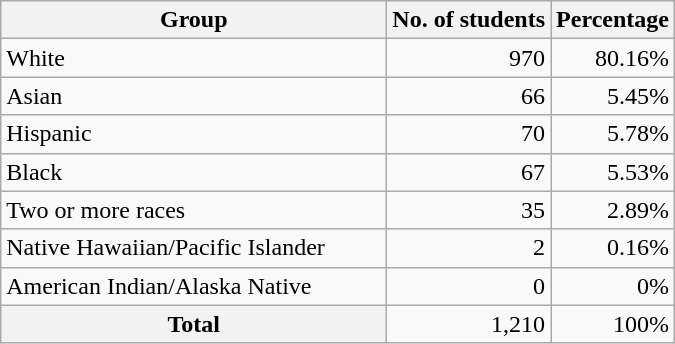<table class="wikitable" style="text-align: right">
<tr>
<th width="250px">Group</th>
<th>No. of students</th>
<th>Percentage</th>
</tr>
<tr>
<td style="text-align: left">White</td>
<td>970</td>
<td>80.16%</td>
</tr>
<tr>
<td style="text-align: left">Asian</td>
<td>66</td>
<td>5.45%</td>
</tr>
<tr>
<td style="text-align: left">Hispanic</td>
<td>70</td>
<td>5.78%</td>
</tr>
<tr>
<td style="text-align: left">Black</td>
<td>67</td>
<td>5.53%</td>
</tr>
<tr>
<td style="text-align: left">Two or more races</td>
<td>35</td>
<td>2.89%</td>
</tr>
<tr>
<td style="text-align: left">Native Hawaiian/Pacific Islander</td>
<td>2</td>
<td>0.16%</td>
</tr>
<tr>
<td style="text-align: left">American Indian/Alaska Native</td>
<td>0</td>
<td>0%</td>
</tr>
<tr>
<th>Total</th>
<td>1,210</td>
<td>100%</td>
</tr>
</table>
